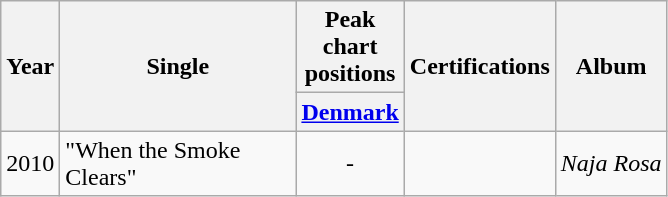<table class="wikitable">
<tr>
<th rowspan="2" align="center">Year</th>
<th rowspan="2" width="150" align="center">Single</th>
<th colspan="1" align="center">Peak chart positions</th>
<th rowspan="2" align="center">Certifications</th>
<th rowspan="2" align="center">Album</th>
</tr>
<tr>
<th style="width:3em;font-size:100%"><a href='#'>Denmark</a><br></th>
</tr>
<tr>
<td rowspan="1" align="center">2010</td>
<td>"When the Smoke Clears"</td>
<td align="center">-</td>
<td></td>
<td><em>Naja Rosa</em></td>
</tr>
</table>
